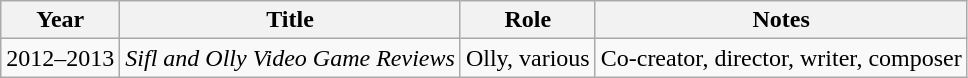<table class="wikitable">
<tr>
<th>Year</th>
<th>Title</th>
<th>Role</th>
<th>Notes</th>
</tr>
<tr>
<td>2012–2013</td>
<td><em>Sifl and Olly Video Game Reviews</em></td>
<td>Olly, various</td>
<td>Co-creator, director, writer, composer</td>
</tr>
</table>
